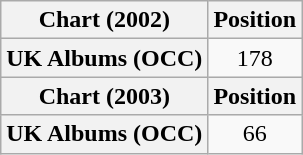<table class="wikitable plainrowheaders" style="text-align:center">
<tr>
<th scope="col">Chart (2002)</th>
<th scope="col">Position</th>
</tr>
<tr>
<th scope="row">UK Albums (OCC)</th>
<td>178</td>
</tr>
<tr>
<th scope="col">Chart (2003)</th>
<th scope="col">Position</th>
</tr>
<tr>
<th scope="row">UK Albums (OCC)</th>
<td>66</td>
</tr>
</table>
